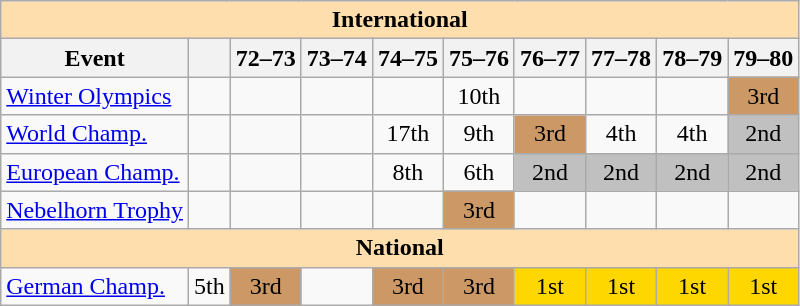<table class="wikitable" style="text-align:center">
<tr>
<th style="background-color: #ffdead; " colspan=10 align=center>International</th>
</tr>
<tr>
<th>Event</th>
<th></th>
<th>72–73</th>
<th>73–74</th>
<th>74–75</th>
<th>75–76</th>
<th>76–77</th>
<th>77–78</th>
<th>78–79</th>
<th>79–80</th>
</tr>
<tr>
<td align=left><a href='#'>Winter Olympics</a></td>
<td></td>
<td></td>
<td></td>
<td></td>
<td>10th</td>
<td></td>
<td></td>
<td></td>
<td bgcolor=cc9966>3rd</td>
</tr>
<tr>
<td align=left><a href='#'>World Champ.</a></td>
<td></td>
<td></td>
<td></td>
<td>17th</td>
<td>9th</td>
<td bgcolor=cc9966>3rd</td>
<td>4th</td>
<td>4th</td>
<td bgcolor=silver>2nd</td>
</tr>
<tr>
<td align=left><a href='#'>European Champ.</a></td>
<td></td>
<td></td>
<td></td>
<td>8th</td>
<td>6th</td>
<td bgcolor=silver>2nd</td>
<td bgcolor=silver>2nd</td>
<td bgcolor=silver>2nd</td>
<td bgcolor=silver>2nd</td>
</tr>
<tr>
<td align=left><a href='#'>Nebelhorn Trophy</a></td>
<td></td>
<td></td>
<td></td>
<td></td>
<td bgcolor=cc9966>3rd</td>
<td></td>
<td></td>
<td></td>
<td></td>
</tr>
<tr>
<th style="background-color: #ffdead; " colspan=10 align=center>National</th>
</tr>
<tr>
<td align=left><a href='#'>German Champ.</a></td>
<td>5th</td>
<td bgcolor=cc9966>3rd</td>
<td></td>
<td bgcolor=cc9966>3rd</td>
<td bgcolor=cc9966>3rd</td>
<td bgcolor=gold>1st</td>
<td bgcolor=gold>1st</td>
<td bgcolor=gold>1st</td>
<td bgcolor=gold>1st</td>
</tr>
</table>
